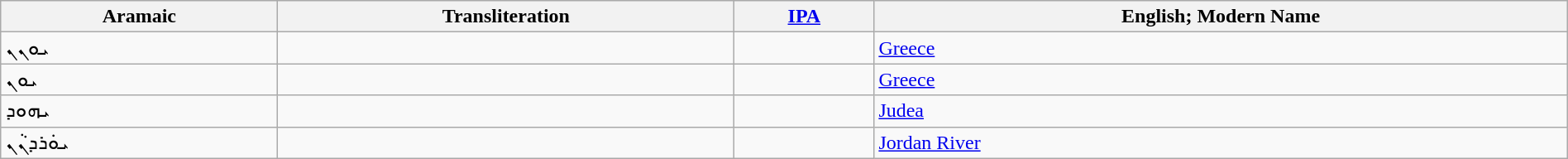<table class="wikitable" width="100%">
<tr>
<th>Aramaic</th>
<th>Transliteration</th>
<th><a href='#'>IPA</a></th>
<th>English; Modern Name</th>
</tr>
<tr>
<td>ܝܘܢܢ</td>
<td><em></em></td>
<td></td>
<td><a href='#'>Greece</a></td>
</tr>
<tr>
<td>ܝܘܢ</td>
<td><em></em></td>
<td></td>
<td><a href='#'>Greece</a></td>
</tr>
<tr>
<td>ܝܗܘܕ</td>
<td><em></em></td>
<td></td>
<td><a href='#'>Judea</a></td>
</tr>
<tr>
<td>ܝܘܿܪܕܢܵܢ</td>
<td><em></em></td>
<td></td>
<td><a href='#'>Jordan River</a></td>
</tr>
</table>
